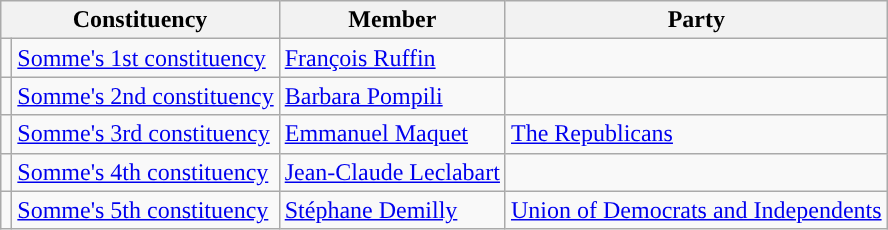<table class="wikitable">
<tr>
<th colspan="2">Constituency</th>
<th>Member</th>
<th>Party</th>
</tr>
<tr>
<td style="background-color: "></td>
<td><a href='#'>Somme's 1st constituency</a></td>
<td><a href='#'>François Ruffin</a></td>
<td></td>
</tr>
<tr>
<td style="background-color: "></td>
<td><a href='#'>Somme's 2nd constituency</a></td>
<td><a href='#'>Barbara Pompili</a></td>
<td></td>
</tr>
<tr>
<td style="background-color: "></td>
<td><a href='#'>Somme's 3rd constituency</a></td>
<td><a href='#'>Emmanuel Maquet</a></td>
<td><a href='#'>The Republicans</a></td>
</tr>
<tr>
<td style="background-color: "></td>
<td><a href='#'>Somme's 4th constituency</a></td>
<td><a href='#'>Jean-Claude Leclabart</a></td>
<td></td>
</tr>
<tr>
<td style="background-color: "></td>
<td><a href='#'>Somme's 5th constituency</a></td>
<td><a href='#'>Stéphane Demilly</a></td>
<td><a href='#'>Union of Democrats and Independents</a></td>
</tr>
</table>
